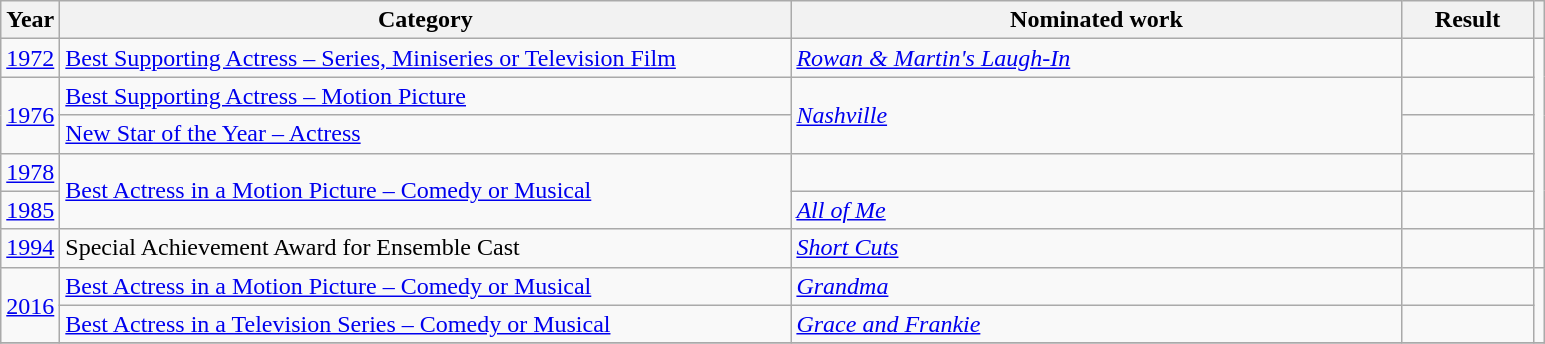<table class=wikitable>
<tr>
<th scope="col" style="width:2em;">Year</th>
<th scope="col" style="width:30em;">Category</th>
<th scope="col" style="width:25em;">Nominated work</th>
<th scope="col" style="width:5em;">Result</th>
<th></th>
</tr>
<tr>
<td style="text-align:center;"><a href='#'>1972</a></td>
<td><a href='#'>Best Supporting Actress – Series, Miniseries or Television Film</a></td>
<td><em><a href='#'>Rowan & Martin's Laugh-In</a></em></td>
<td></td>
<td style="text-align:center;" rowspan="5"></td>
</tr>
<tr>
<td style="text-align:center;", rowspan="2"><a href='#'>1976</a></td>
<td><a href='#'>Best Supporting Actress – Motion Picture</a></td>
<td rowspan="2"><em><a href='#'>Nashville</a></em></td>
<td></td>
</tr>
<tr>
<td><a href='#'>New Star of the Year – Actress</a></td>
<td></td>
</tr>
<tr>
<td style="text-align:center;"><a href='#'>1978</a></td>
<td rowspan="2"><a href='#'>Best Actress in a Motion Picture – Comedy or Musical</a></td>
<td></td>
<td></td>
</tr>
<tr>
<td style="text-align:center;"><a href='#'>1985</a></td>
<td><em><a href='#'>All of Me</a></em></td>
<td></td>
</tr>
<tr>
<td style="text-align:center;"><a href='#'>1994</a></td>
<td>Special Achievement Award for Ensemble Cast </td>
<td><em><a href='#'>Short Cuts</a></em></td>
<td></td>
<td style="text-align:center;"></td>
</tr>
<tr>
<td style="text-align:center;", rowspan="2"><a href='#'>2016</a></td>
<td><a href='#'>Best Actress in a Motion Picture – Comedy or Musical</a></td>
<td><em><a href='#'>Grandma</a></em></td>
<td></td>
<td style="text-align:center;" rowspan="2"></td>
</tr>
<tr>
<td><a href='#'>Best Actress in a Television Series – Comedy or Musical</a></td>
<td><em><a href='#'>Grace and Frankie</a></em></td>
<td></td>
</tr>
<tr>
</tr>
</table>
